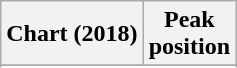<table class="wikitable plainrowheaders sortable">
<tr>
<th>Chart (2018)</th>
<th>Peak<br>position</th>
</tr>
<tr>
</tr>
<tr>
</tr>
<tr>
</tr>
</table>
